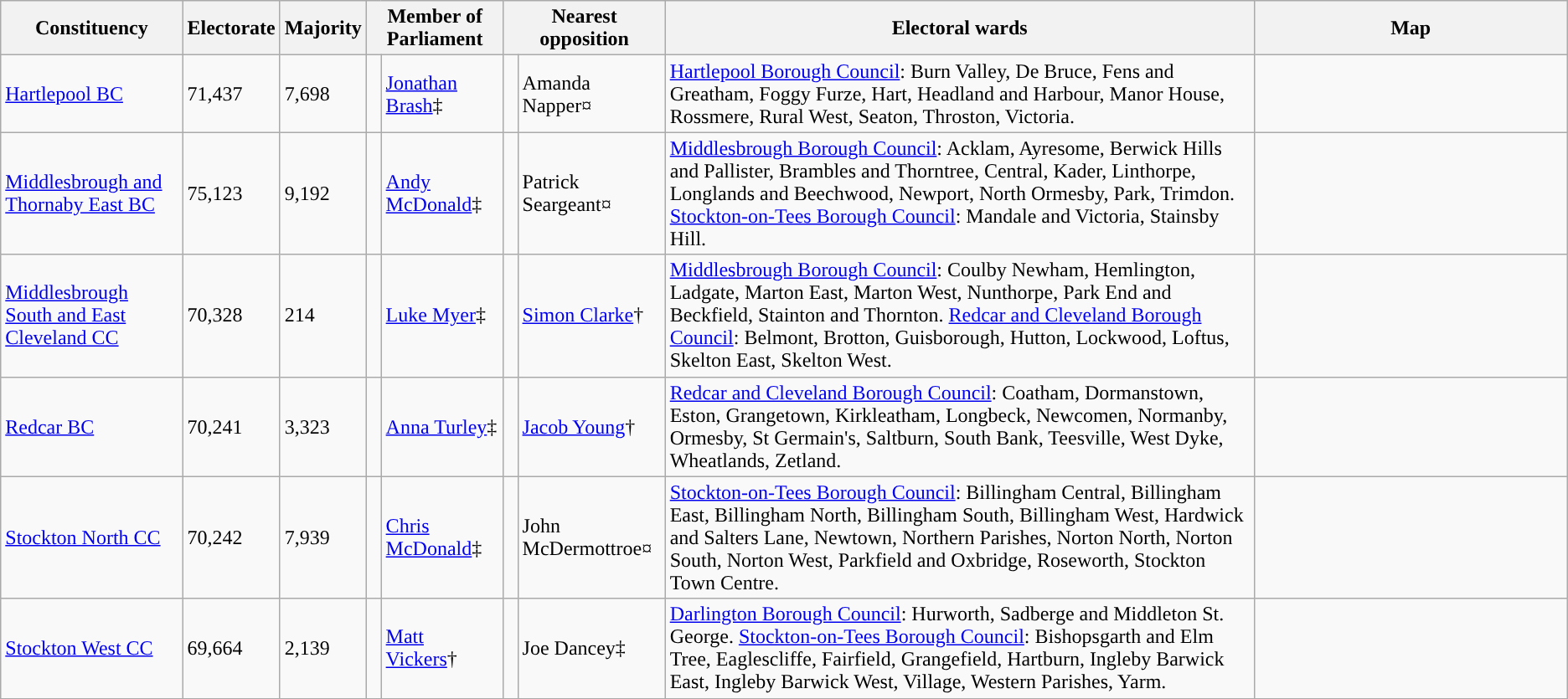<table class="wikitable sortable">
<tr>
<th rowspan="1">Constituency</th>
<th rowspan="1">Electorate</th>
<th rowspan="1">Majority</th>
<th class="unsortable" colspan="2">Member of Parliament</th>
<th class="unsortable" colspan="2">Nearest opposition</th>
<th class="unsortable" rowspan="1">Electoral wards</th>
<th class="unsortable" rowspan="1" style="width:20%;">Map</th>
</tr>
<tr>
<td><a href='#'>Hartlepool BC</a></td>
<td>71,437</td>
<td>7,698</td>
<td style="color:inherit;background:"> </td>
<td><a href='#'>Jonathan Brash</a>‡</td>
<td style="color:inherit;background:"> </td>
<td>Amanda Napper¤</td>
<td><a href='#'>Hartlepool Borough Council</a>: Burn Valley, De Bruce, Fens and Greatham, Foggy Furze, Hart, Headland and Harbour, Manor House, Rossmere, Rural West, Seaton, Throston, Victoria.</td>
<td></td>
</tr>
<tr>
<td><a href='#'>Middlesbrough and Thornaby East BC</a></td>
<td>75,123</td>
<td>9,192</td>
<td style="color:inherit;background:"> </td>
<td><a href='#'>Andy McDonald</a>‡</td>
<td style="color:inherit;background:"> </td>
<td>Patrick Seargeant¤</td>
<td><a href='#'>Middlesbrough Borough Council</a>: Acklam, Ayresome, Berwick Hills and Pallister, Brambles and Thorntree, Central, Kader, Linthorpe, Longlands and Beechwood, Newport, North Ormesby, Park, Trimdon. <a href='#'>Stockton-on-Tees Borough Council</a>: Mandale and Victoria, Stainsby Hill.</td>
<td></td>
</tr>
<tr>
<td><a href='#'>Middlesbrough South and East Cleveland CC</a></td>
<td>70,328</td>
<td>214</td>
<td style="color:inherit;background:"> </td>
<td><a href='#'>Luke Myer</a>‡</td>
<td style="color:inherit;background:"> </td>
<td><a href='#'>Simon Clarke</a>†</td>
<td><a href='#'>Middlesbrough Borough Council</a>: Coulby Newham, Hemlington, Ladgate, Marton East, Marton West, Nunthorpe, Park End and Beckfield, Stainton and Thornton. <a href='#'>Redcar and Cleveland Borough Council</a>: Belmont, Brotton, Guisborough, Hutton, Lockwood, Loftus, Skelton East, Skelton West.</td>
<td></td>
</tr>
<tr>
<td><a href='#'>Redcar BC</a></td>
<td>70,241</td>
<td>3,323</td>
<td style="color:inherit;background:"> </td>
<td><a href='#'>Anna Turley</a>‡</td>
<td style="color:inherit;background:"> </td>
<td><a href='#'>Jacob Young</a>†</td>
<td><a href='#'>Redcar and Cleveland Borough Council</a>: Coatham, Dormanstown, Eston, Grangetown, Kirkleatham, Longbeck, Newcomen, Normanby, Ormesby, St Germain's, Saltburn, South Bank, Teesville, West Dyke, Wheatlands, Zetland.</td>
<td></td>
</tr>
<tr>
<td><a href='#'>Stockton North CC</a></td>
<td>70,242</td>
<td>7,939</td>
<td style="color:inherit;background:"> </td>
<td><a href='#'>Chris McDonald</a>‡</td>
<td style="color:inherit;background:"> </td>
<td>John McDermottroe¤</td>
<td><a href='#'>Stockton-on-Tees Borough Council</a>: Billingham Central, Billingham East, Billingham North, Billingham South, Billingham West, Hardwick and Salters Lane, Newtown, Northern Parishes, Norton North, Norton South, Norton West, Parkfield and Oxbridge, Roseworth, Stockton Town Centre.</td>
<td></td>
</tr>
<tr>
<td><a href='#'>Stockton West CC</a></td>
<td>69,664</td>
<td>2,139</td>
<td style="color:inherit;background:"> </td>
<td><a href='#'>Matt Vickers</a>†</td>
<td style="color:inherit;background:"> </td>
<td>Joe Dancey‡</td>
<td><a href='#'>Darlington Borough Council</a>: Hurworth, Sadberge and Middleton St. George. <a href='#'>Stockton-on-Tees Borough Council</a>: Bishopsgarth and Elm Tree, Eaglescliffe, Fairfield, Grangefield, Hartburn, Ingleby Barwick East, Ingleby Barwick West, Village, Western Parishes, Yarm.</td>
<td></td>
</tr>
<tr>
</tr>
</table>
